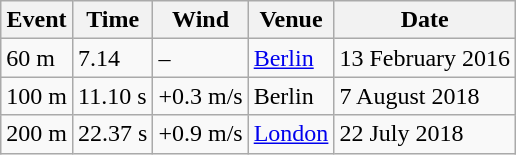<table class="wikitable">
<tr>
<th>Event</th>
<th>Time</th>
<th>Wind</th>
<th>Venue</th>
<th>Date</th>
</tr>
<tr>
<td>60 m</td>
<td>7.14</td>
<td>–</td>
<td><a href='#'>Berlin</a></td>
<td>13 February 2016</td>
</tr>
<tr>
<td>100 m</td>
<td>11.10 s</td>
<td>+0.3 m/s</td>
<td>Berlin</td>
<td>7 August 2018</td>
</tr>
<tr>
<td>200 m</td>
<td>22.37 s</td>
<td>+0.9 m/s</td>
<td><a href='#'>London</a></td>
<td>22 July 2018</td>
</tr>
</table>
